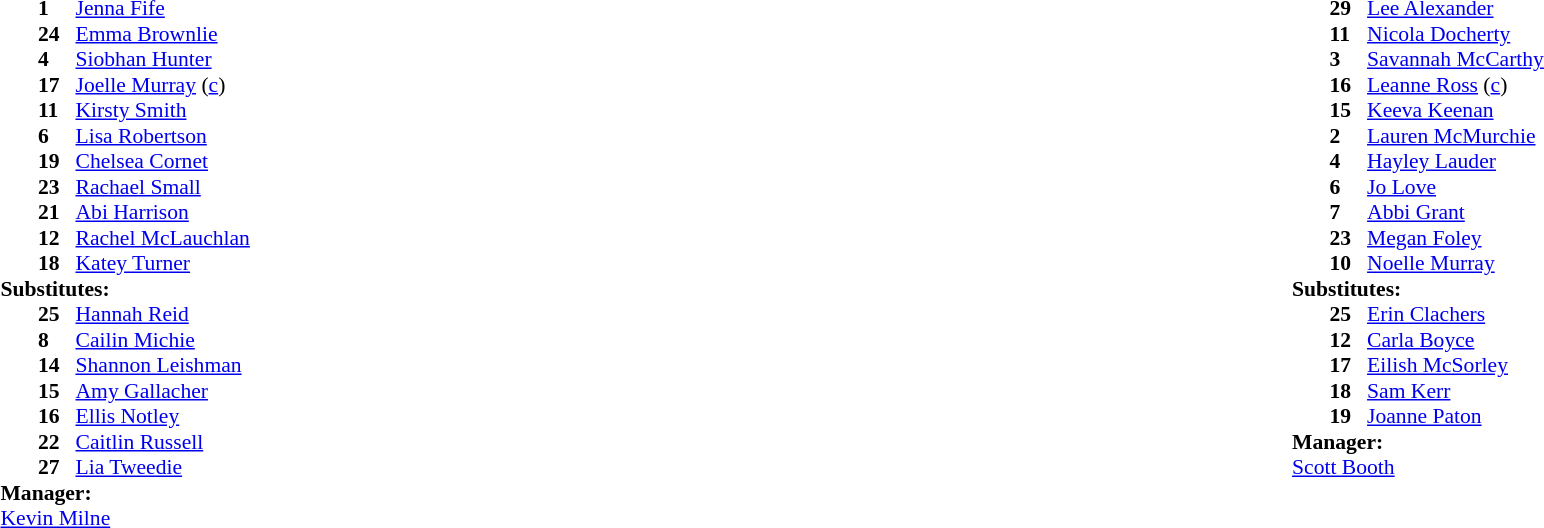<table width="100%">
<tr>
<td valign="top" width="40%"><br><table style="font-size:90%" cellspacing="0" cellpadding="0">
<tr>
<th width=25></th>
<th width=25></th>
</tr>
<tr>
<td></td>
<td><strong>1</strong></td>
<td> <a href='#'>Jenna Fife</a></td>
</tr>
<tr>
<td></td>
<td><strong>24</strong></td>
<td> <a href='#'>Emma Brownlie</a></td>
</tr>
<tr>
<td></td>
<td><strong>4</strong></td>
<td> <a href='#'>Siobhan Hunter</a></td>
</tr>
<tr>
<td></td>
<td><strong>17</strong></td>
<td> <a href='#'>Joelle Murray</a> (<a href='#'>c</a>)</td>
</tr>
<tr>
<td></td>
<td><strong>11</strong></td>
<td> <a href='#'>Kirsty Smith</a></td>
</tr>
<tr>
<td></td>
<td><strong>6</strong></td>
<td>  <a href='#'>Lisa Robertson</a></td>
</tr>
<tr>
<td></td>
<td><strong>19</strong></td>
<td> <a href='#'>Chelsea Cornet</a></td>
</tr>
<tr>
<td></td>
<td><strong>23</strong></td>
<td> <a href='#'>Rachael Small</a></td>
</tr>
<tr>
<td></td>
<td><strong>21</strong></td>
<td> <a href='#'>Abi Harrison</a></td>
</tr>
<tr>
<td></td>
<td><strong>12</strong></td>
<td> <a href='#'>Rachel McLauchlan</a></td>
</tr>
<tr>
<td></td>
<td><strong>18</strong></td>
<td> <a href='#'>Katey Turner</a></td>
</tr>
<tr>
<td colspan="4"><strong>Substitutes:</strong></td>
</tr>
<tr>
<td></td>
<td><strong>25</strong></td>
<td> <a href='#'>Hannah Reid</a></td>
</tr>
<tr>
<td></td>
<td><strong>8</strong></td>
<td> <a href='#'>Cailin Michie</a></td>
</tr>
<tr>
<td></td>
<td><strong>14</strong></td>
<td> <a href='#'>Shannon Leishman</a></td>
</tr>
<tr>
<td></td>
<td><strong>15</strong></td>
<td> <a href='#'>Amy Gallacher</a></td>
</tr>
<tr>
<td></td>
<td><strong>16</strong></td>
<td> <a href='#'>Ellis Notley</a></td>
</tr>
<tr>
<td></td>
<td><strong>22</strong></td>
<td> <a href='#'>Caitlin Russell</a></td>
</tr>
<tr>
<td></td>
<td><strong>27</strong></td>
<td> <a href='#'>Lia Tweedie</a></td>
</tr>
<tr>
<td colspan="4"><strong>Manager:</strong></td>
</tr>
<tr>
<td colspan="4"> <a href='#'>Kevin Milne</a></td>
</tr>
</table>
</td>
<td valign="top"></td>
<td valign="top" width="50%"><br><table style="font-size:90%; margin:auto" cellspacing="0" cellpadding="0">
<tr>
<th width=25></th>
<th width=25></th>
</tr>
<tr>
<td></td>
<td><strong>29</strong></td>
<td> <a href='#'>Lee Alexander</a></td>
</tr>
<tr>
<td></td>
<td><strong>11</strong></td>
<td> <a href='#'>Nicola Docherty</a></td>
</tr>
<tr>
<td></td>
<td><strong>3</strong></td>
<td> <a href='#'>Savannah McCarthy</a></td>
</tr>
<tr>
<td></td>
<td><strong>16</strong></td>
<td> <a href='#'>Leanne Ross</a>  (<a href='#'>c</a>)</td>
</tr>
<tr>
<td></td>
<td><strong>15</strong></td>
<td> <a href='#'>Keeva Keenan</a></td>
</tr>
<tr>
<td></td>
<td><strong>2</strong></td>
<td> <a href='#'>Lauren McMurchie</a></td>
</tr>
<tr>
<td></td>
<td><strong>4</strong></td>
<td> <a href='#'>Hayley Lauder</a></td>
</tr>
<tr>
<td></td>
<td><strong>6</strong></td>
<td> <a href='#'>Jo Love</a></td>
</tr>
<tr>
<td></td>
<td><strong>7</strong></td>
<td> <a href='#'>Abbi Grant</a></td>
</tr>
<tr>
<td></td>
<td><strong>23</strong></td>
<td> <a href='#'>Megan Foley</a></td>
</tr>
<tr>
<td></td>
<td><strong>10</strong></td>
<td> <a href='#'>Noelle Murray</a></td>
</tr>
<tr>
<td colspan="4"><strong>Substitutes:</strong></td>
</tr>
<tr>
<td></td>
<td><strong>25</strong></td>
<td> <a href='#'>Erin Clachers</a></td>
</tr>
<tr>
<td></td>
<td><strong>12</strong></td>
<td> <a href='#'>Carla Boyce</a></td>
</tr>
<tr>
<td></td>
<td><strong>17</strong></td>
<td> <a href='#'>Eilish McSorley</a></td>
</tr>
<tr>
<td></td>
<td><strong>18</strong></td>
<td> <a href='#'>Sam Kerr</a></td>
</tr>
<tr>
<td></td>
<td><strong>19</strong></td>
<td> <a href='#'>Joanne Paton</a></td>
</tr>
<tr>
<td colspan="4"><strong>Manager:</strong></td>
</tr>
<tr>
<td colspan="4"> <a href='#'>Scott Booth</a></td>
</tr>
</table>
</td>
</tr>
</table>
